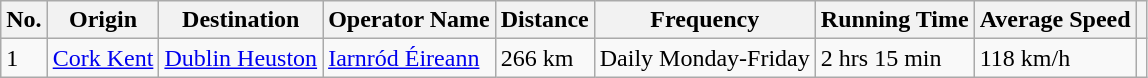<table class="wikitable sortable" width= align=>
<tr>
<th>No.</th>
<th>Origin</th>
<th>Destination</th>
<th>Operator Name</th>
<th>Distance</th>
<th>Frequency</th>
<th>Running Time</th>
<th>Average Speed</th>
<th></th>
</tr>
<tr>
<td>1</td>
<td><a href='#'>Cork Kent</a></td>
<td><a href='#'>Dublin Heuston</a></td>
<td><a href='#'>Iarnród Éireann</a></td>
<td>266 km</td>
<td>Daily Monday-Friday</td>
<td>2 hrs 15 min</td>
<td>118 km/h</td>
<td></td>
</tr>
</table>
